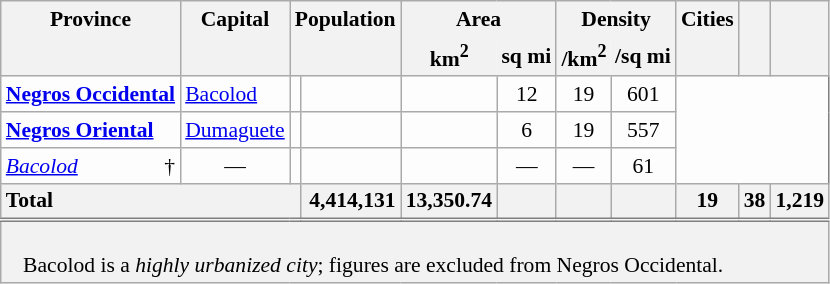<table class="wikitable sortable" style="background-color:#FDFDFD;text-align:center;font-size:90%;border:1pt solid grey;">
<tr>
<th scope="col" style="border-bottom:none;" colspan=2 class="unsortable">Province </th>
<th scope="col" style="border-bottom:none;" class="unsortable">Capital</th>
<th scope="col" style="border-bottom:none;white-space:nowrap;" class="unsortable" colspan=2>Population </th>
<th scope="col" style="border-bottom:none;" colspan=2>Area</th>
<th scope="col" style="border-bottom:none;" colspan=2>Density</th>
<th scope="col" style="border-bottom:none;" class="unsortable">Cities</th>
<th scope="col" style="border-bottom:none;" class="unsortable"></th>
<th scope="col" style="border-bottom:none;" class="unsortable"></th>
</tr>
<tr>
<th scope="col" style="border-top:none;" colspan=2></th>
<th scope="col" style="border-top:none;"></th>
<th scope="col" style="border-top:none;" colspan=2></th>
<th scope="col" style="border-style:none none solid solid;">km<sup>2</sup></th>
<th scope="col" style="border-style:none solid solid none;white-space:nowrap;" class="unsortable">sq mi</th>
<th scope="col" style="border-style:none none solid solid;">/km<sup>2</sup></th>
<th scope="col" style="border-style:none solid solid none;white-space:nowrap;" class="unsortable">/sq mi</th>
<th scope="col" style="border-top:none;"></th>
<th scope="col" style="border-top:none;"></th>
<th scope="col" style="border-top:none;"></th>
</tr>
<tr>
<th scope="row" style="text-align:left;background-color:initial;" colspan=2><a href='#'>Negros Occidental</a></th>
<td style="text-align:left;"><a href='#'>Bacolod</a></td>
<td></td>
<td></td>
<td></td>
<td>12 </td>
<td>19</td>
<td>601</td>
</tr>
<tr>
<th scope="row" style="text-align:left;background-color:initial;" colspan=2><a href='#'>Negros Oriental</a></th>
<td style="text-align:left;"><a href='#'>Dumaguete</a></td>
<td></td>
<td></td>
<td></td>
<td>6</td>
<td>19</td>
<td>557</td>
</tr>
<tr>
<th scope="row" style="text-align:left;background-color:initial;border-right:0;font-weight:normal;font-style:italic;"><a href='#'>Bacolod</a></th>
<td style="text-align:right;border-left:0;">†</td>
<td>—</td>
<td></td>
<td></td>
<td></td>
<td>—</td>
<td>—</td>
<td>61</td>
</tr>
<tr class="sortbottom">
<th scope="row" colspan=4 style="text-align:left;">Total</th>
<th scope="col" style="text-align:right;">4,414,131</th>
<th scope="col" style="text-align:right;">13,350.74</th>
<th scope="col"></th>
<th scope="col" style="text-align:right;"></th>
<th scope="col" style="text-align:right;"></th>
<th scope="col">19</th>
<th scope="col">38</th>
<th scope="col">1,219</th>
</tr>
<tr class="sortbottom" style="text-align:left;background-color:#F2F2F2;border-top:double grey">
<td colspan=14 style="padding-left:1em;"><br> Bacolod is a <em>highly urbanized city</em>; figures are excluded from Negros Occidental.</td>
</tr>
</table>
